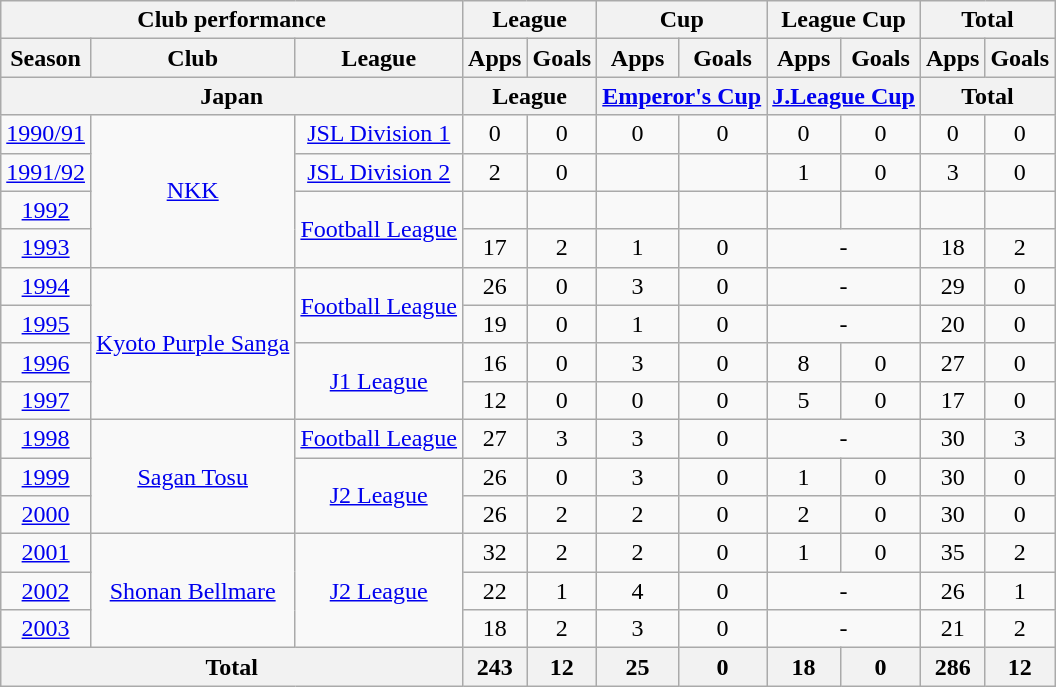<table class="wikitable" style="text-align:center;">
<tr>
<th colspan=3>Club performance</th>
<th colspan=2>League</th>
<th colspan=2>Cup</th>
<th colspan=2>League Cup</th>
<th colspan=2>Total</th>
</tr>
<tr>
<th>Season</th>
<th>Club</th>
<th>League</th>
<th>Apps</th>
<th>Goals</th>
<th>Apps</th>
<th>Goals</th>
<th>Apps</th>
<th>Goals</th>
<th>Apps</th>
<th>Goals</th>
</tr>
<tr>
<th colspan=3>Japan</th>
<th colspan=2>League</th>
<th colspan=2><a href='#'>Emperor's Cup</a></th>
<th colspan=2><a href='#'>J.League Cup</a></th>
<th colspan=2>Total</th>
</tr>
<tr>
<td><a href='#'>1990/91</a></td>
<td rowspan="4"><a href='#'>NKK</a></td>
<td><a href='#'>JSL Division 1</a></td>
<td>0</td>
<td>0</td>
<td>0</td>
<td>0</td>
<td>0</td>
<td>0</td>
<td>0</td>
<td>0</td>
</tr>
<tr>
<td><a href='#'>1991/92</a></td>
<td><a href='#'>JSL Division 2</a></td>
<td>2</td>
<td>0</td>
<td></td>
<td></td>
<td>1</td>
<td>0</td>
<td>3</td>
<td>0</td>
</tr>
<tr>
<td><a href='#'>1992</a></td>
<td rowspan="2"><a href='#'>Football League</a></td>
<td></td>
<td></td>
<td></td>
<td></td>
<td></td>
<td></td>
<td></td>
<td></td>
</tr>
<tr>
<td><a href='#'>1993</a></td>
<td>17</td>
<td>2</td>
<td>1</td>
<td>0</td>
<td colspan="2">-</td>
<td>18</td>
<td>2</td>
</tr>
<tr>
<td><a href='#'>1994</a></td>
<td rowspan="4"><a href='#'>Kyoto Purple Sanga</a></td>
<td rowspan="2"><a href='#'>Football League</a></td>
<td>26</td>
<td>0</td>
<td>3</td>
<td>0</td>
<td colspan="2">-</td>
<td>29</td>
<td>0</td>
</tr>
<tr>
<td><a href='#'>1995</a></td>
<td>19</td>
<td>0</td>
<td>1</td>
<td>0</td>
<td colspan="2">-</td>
<td>20</td>
<td>0</td>
</tr>
<tr>
<td><a href='#'>1996</a></td>
<td rowspan="2"><a href='#'>J1 League</a></td>
<td>16</td>
<td>0</td>
<td>3</td>
<td>0</td>
<td>8</td>
<td>0</td>
<td>27</td>
<td>0</td>
</tr>
<tr>
<td><a href='#'>1997</a></td>
<td>12</td>
<td>0</td>
<td>0</td>
<td>0</td>
<td>5</td>
<td>0</td>
<td>17</td>
<td>0</td>
</tr>
<tr>
<td><a href='#'>1998</a></td>
<td rowspan="3"><a href='#'>Sagan Tosu</a></td>
<td><a href='#'>Football League</a></td>
<td>27</td>
<td>3</td>
<td>3</td>
<td>0</td>
<td colspan="2">-</td>
<td>30</td>
<td>3</td>
</tr>
<tr>
<td><a href='#'>1999</a></td>
<td rowspan="2"><a href='#'>J2 League</a></td>
<td>26</td>
<td>0</td>
<td>3</td>
<td>0</td>
<td>1</td>
<td>0</td>
<td>30</td>
<td>0</td>
</tr>
<tr>
<td><a href='#'>2000</a></td>
<td>26</td>
<td>2</td>
<td>2</td>
<td>0</td>
<td>2</td>
<td>0</td>
<td>30</td>
<td>0</td>
</tr>
<tr>
<td><a href='#'>2001</a></td>
<td rowspan="3"><a href='#'>Shonan Bellmare</a></td>
<td rowspan="3"><a href='#'>J2 League</a></td>
<td>32</td>
<td>2</td>
<td>2</td>
<td>0</td>
<td>1</td>
<td>0</td>
<td>35</td>
<td>2</td>
</tr>
<tr>
<td><a href='#'>2002</a></td>
<td>22</td>
<td>1</td>
<td>4</td>
<td>0</td>
<td colspan="2">-</td>
<td>26</td>
<td>1</td>
</tr>
<tr>
<td><a href='#'>2003</a></td>
<td>18</td>
<td>2</td>
<td>3</td>
<td>0</td>
<td colspan="2">-</td>
<td>21</td>
<td>2</td>
</tr>
<tr>
<th colspan=3>Total</th>
<th>243</th>
<th>12</th>
<th>25</th>
<th>0</th>
<th>18</th>
<th>0</th>
<th>286</th>
<th>12</th>
</tr>
</table>
